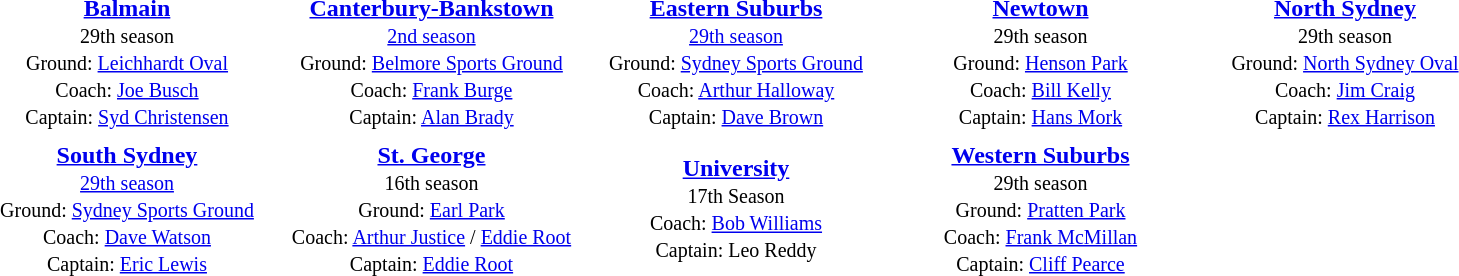<table align="center" class="toccolours" style="text-valign: center;" cellpadding=3 cellspacing=2>
<tr>
<th width=195></th>
<th width=195></th>
<th width=195></th>
<th width=195></th>
<th width=195></th>
</tr>
<tr>
<td align="center"><strong><a href='#'>Balmain</a></strong><br><small>29th season<br>Ground: <a href='#'>Leichhardt Oval</a><br>
Coach: <a href='#'>Joe Busch</a><br>Captain: <a href='#'>Syd Christensen</a></small></td>
<td align="center"><strong><a href='#'>Canterbury-Bankstown</a></strong><br><small><a href='#'>2nd season</a><br>Ground: <a href='#'>Belmore Sports Ground</a> <br>
Coach: <a href='#'>Frank Burge</a><br>Captain: <a href='#'>Alan Brady</a></small></td>
<td align="center"><strong><a href='#'>Eastern Suburbs</a></strong><br><small><a href='#'>29th season</a><br>Ground: <a href='#'>Sydney Sports Ground</a><br>
Coach: <a href='#'>Arthur Halloway</a><br>Captain: <a href='#'>Dave Brown</a></small></td>
<td align="center"><strong><a href='#'>Newtown</a></strong><br><small>29th season<br>Ground: <a href='#'>Henson Park</a><br>
Coach: <a href='#'>Bill Kelly</a><br>Captain: <a href='#'>Hans Mork</a></small></td>
<td align="center"><strong><a href='#'>North Sydney</a></strong><br><small>29th season<br>Ground: <a href='#'>North Sydney Oval</a><br>
Coach: <a href='#'>Jim Craig</a><br>Captain: <a href='#'>Rex Harrison</a></small></td>
</tr>
<tr>
<td align="center"><strong><a href='#'>South Sydney</a></strong><br><small><a href='#'>29th season</a><br>Ground: <a href='#'>Sydney Sports Ground</a><br>
Coach: <a href='#'>Dave Watson</a><br>Captain: <a href='#'>Eric Lewis</a></small></td>
<td align="center"><strong><a href='#'>St. George</a></strong><br><small>16th season<br>Ground: <a href='#'>Earl Park</a><br>
Coach: <a href='#'>Arthur Justice</a> / <a href='#'>Eddie Root</a> <br>Captain: <a href='#'>Eddie Root</a></small></td>
<td align="center"><strong><a href='#'>University</a></strong><br><small>17th Season<br>
Coach: <a href='#'>Bob Williams</a><br>Captain: Leo Reddy</small></td>
<td align="center"><strong><a href='#'>Western Suburbs</a></strong><br><small>29th season<br>Ground: <a href='#'>Pratten Park</a><br>
Coach: <a href='#'>Frank McMillan</a><br>Captain: <a href='#'>Cliff Pearce</a></small></td>
</tr>
</table>
